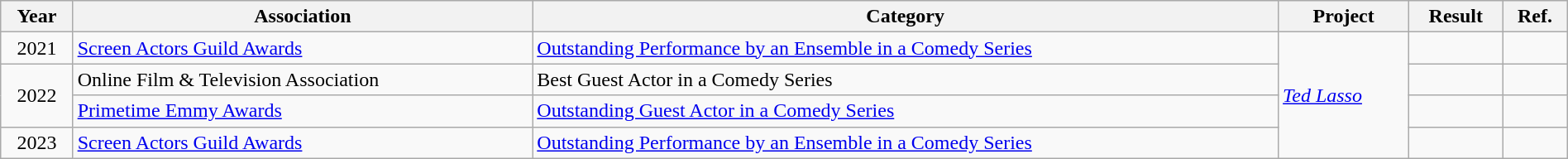<table class="wikitable" width="100%">
<tr>
<th>Year</th>
<th>Association</th>
<th>Category</th>
<th>Project</th>
<th>Result</th>
<th>Ref.</th>
</tr>
<tr>
<td align="center">2021</td>
<td><a href='#'>Screen Actors Guild Awards</a></td>
<td><a href='#'>Outstanding Performance by an Ensemble in a Comedy Series</a></td>
<td rowspan="4"><em><a href='#'>Ted Lasso</a></em></td>
<td></td>
<td align="center"></td>
</tr>
<tr>
<td rowspan="2" align="center">2022</td>
<td>Online Film & Television Association</td>
<td>Best Guest Actor in a Comedy Series</td>
<td></td>
<td align="center"></td>
</tr>
<tr>
<td><a href='#'>Primetime Emmy Awards</a></td>
<td><a href='#'>Outstanding Guest Actor in a Comedy Series</a></td>
<td></td>
<td align="center"></td>
</tr>
<tr>
<td align="center">2023</td>
<td><a href='#'>Screen Actors Guild Awards</a></td>
<td><a href='#'>Outstanding Performance by an Ensemble in a Comedy Series</a></td>
<td></td>
<td align="center"></td>
</tr>
</table>
